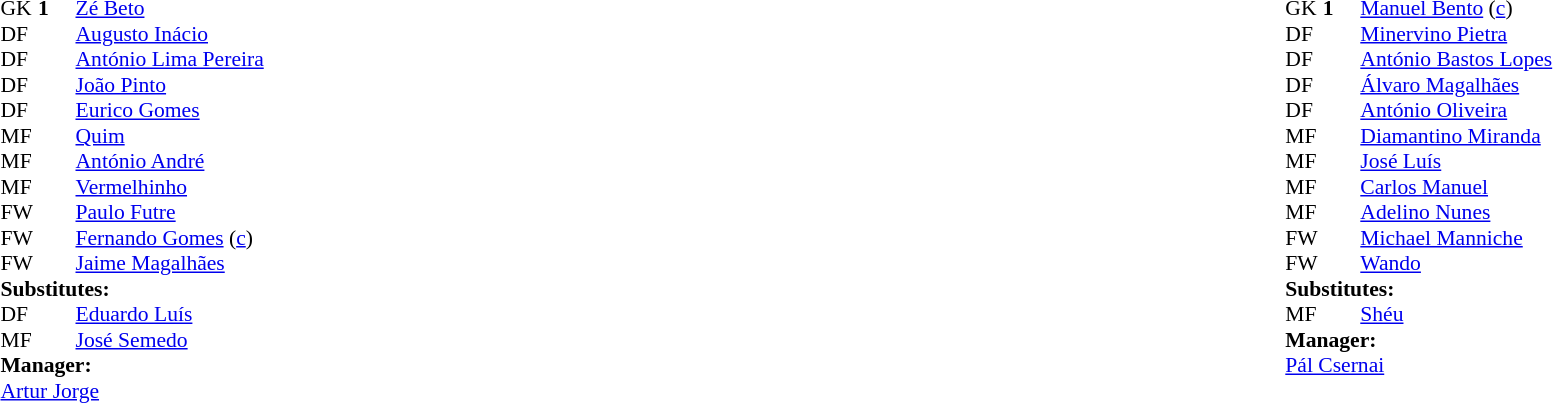<table width="100%">
<tr>
<td valign="top" width="50%"><br><table style="font-size: 90%" cellspacing="0" cellpadding="0">
<tr>
<td colspan="4"></td>
</tr>
<tr>
<th width=25></th>
<th width=25></th>
</tr>
<tr>
<td>GK</td>
<td><strong>1</strong></td>
<td> <a href='#'>Zé Beto</a></td>
</tr>
<tr>
<td>DF</td>
<td></td>
<td> <a href='#'>Augusto Inácio</a></td>
<td></td>
<td></td>
</tr>
<tr>
<td>DF</td>
<td></td>
<td> <a href='#'>António Lima Pereira</a></td>
<td></td>
<td></td>
</tr>
<tr>
<td>DF</td>
<td></td>
<td> <a href='#'>João Pinto</a></td>
</tr>
<tr>
<td>DF</td>
<td></td>
<td> <a href='#'>Eurico Gomes</a></td>
</tr>
<tr>
<td>MF</td>
<td></td>
<td> <a href='#'>Quim</a></td>
</tr>
<tr>
<td>MF</td>
<td></td>
<td> <a href='#'>António André</a></td>
</tr>
<tr>
<td>MF</td>
<td></td>
<td> <a href='#'>Vermelhinho</a></td>
</tr>
<tr>
<td>FW</td>
<td></td>
<td> <a href='#'>Paulo Futre</a></td>
</tr>
<tr>
<td>FW</td>
<td></td>
<td> <a href='#'>Fernando Gomes</a> (<a href='#'>c</a>)</td>
</tr>
<tr>
<td>FW</td>
<td></td>
<td> <a href='#'>Jaime Magalhães</a></td>
</tr>
<tr>
<td colspan=3><strong>Substitutes:</strong></td>
</tr>
<tr>
<td>DF</td>
<td></td>
<td> <a href='#'>Eduardo Luís</a></td>
<td></td>
<td></td>
</tr>
<tr>
<td>MF</td>
<td></td>
<td> <a href='#'>José Semedo</a></td>
<td></td>
<td></td>
</tr>
<tr>
<td colspan=3><strong>Manager:</strong></td>
</tr>
<tr>
<td colspan=4> <a href='#'>Artur Jorge</a></td>
</tr>
</table>
</td>
<td valign="top"></td>
<td valign="top" width="50%"><br><table style="font-size: 90%" cellspacing="0" cellpadding="0" align=center>
<tr>
<td colspan="4"></td>
</tr>
<tr>
<th width=25></th>
<th width=25></th>
</tr>
<tr>
<td>GK</td>
<td><strong>1</strong></td>
<td> <a href='#'>Manuel Bento</a> (<a href='#'>c</a>)</td>
</tr>
<tr>
<td>DF</td>
<td></td>
<td> <a href='#'>Minervino Pietra</a></td>
</tr>
<tr>
<td>DF</td>
<td></td>
<td> <a href='#'>António Bastos Lopes</a></td>
</tr>
<tr>
<td>DF</td>
<td></td>
<td> <a href='#'>Álvaro Magalhães</a></td>
</tr>
<tr>
<td>DF</td>
<td></td>
<td> <a href='#'>António Oliveira</a></td>
</tr>
<tr>
<td>MF</td>
<td></td>
<td> <a href='#'>Diamantino Miranda</a></td>
</tr>
<tr>
<td>MF</td>
<td></td>
<td> <a href='#'>José Luís</a></td>
</tr>
<tr>
<td>MF</td>
<td></td>
<td> <a href='#'>Carlos Manuel</a></td>
<td></td>
<td></td>
</tr>
<tr>
<td>MF</td>
<td></td>
<td> <a href='#'>Adelino Nunes</a></td>
<td></td>
<td></td>
</tr>
<tr>
<td>FW</td>
<td></td>
<td> <a href='#'>Michael Manniche</a></td>
</tr>
<tr>
<td>FW</td>
<td></td>
<td> <a href='#'>Wando</a></td>
<td></td>
<td></td>
</tr>
<tr>
<td colspan=3><strong>Substitutes:</strong></td>
</tr>
<tr>
<td>MF</td>
<td></td>
<td> <a href='#'>Shéu</a></td>
<td></td>
<td></td>
</tr>
<tr>
<td colspan=3><strong>Manager:</strong></td>
</tr>
<tr>
<td colspan=4> <a href='#'>Pál Csernai</a></td>
</tr>
</table>
</td>
</tr>
</table>
